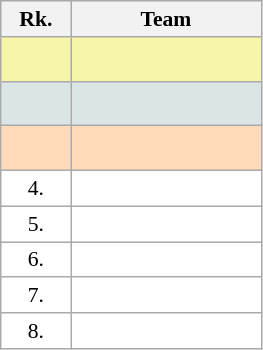<table class="wikitable" style="border:1px solid #AAAAAA;font-size:90%">
<tr bgcolor="#E4E4E4">
<th style="border-bottom:1px solid #AAAAAA" width=40>Rk.</th>
<th style="border-bottom:1px solid #AAAAAA" width=120>Team</th>
</tr>
<tr bgcolor="#F7F6A8">
<td align="center" style="height:23px"></td>
<td><strong></strong></td>
</tr>
<tr bgcolor="#DCE5E5">
<td align="center" style="height:23px"></td>
<td></td>
</tr>
<tr bgcolor="#FFDAB9">
<td align="center" style="height:23px"></td>
<td></td>
</tr>
<tr style="background:#ffffff;">
<td align="center">4.</td>
<td></td>
</tr>
<tr style="background:#ffffff;">
<td align="center">5.</td>
<td></td>
</tr>
<tr style="background:#ffffff;">
<td align="center">6.</td>
<td></td>
</tr>
<tr style="background:#ffffff;">
<td align="center">7.</td>
<td></td>
</tr>
<tr style="background:#ffffff;">
<td align="center">8.</td>
<td></td>
</tr>
</table>
